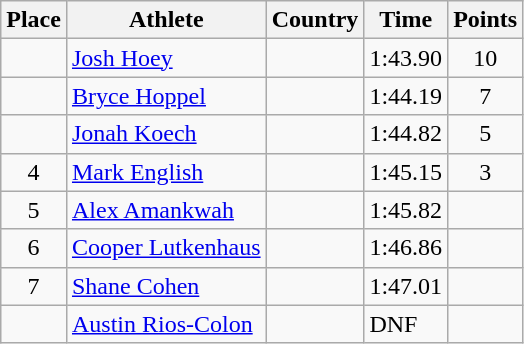<table class="wikitable">
<tr>
<th>Place</th>
<th>Athlete</th>
<th>Country</th>
<th>Time</th>
<th>Points</th>
</tr>
<tr>
<td align=center></td>
<td><a href='#'>Josh Hoey</a></td>
<td></td>
<td>1:43.90</td>
<td align=center>10</td>
</tr>
<tr>
<td align=center></td>
<td><a href='#'>Bryce Hoppel</a></td>
<td></td>
<td>1:44.19</td>
<td align=center>7</td>
</tr>
<tr>
<td align=center></td>
<td><a href='#'>Jonah Koech</a></td>
<td></td>
<td>1:44.82</td>
<td align=center>5</td>
</tr>
<tr>
<td align=center>4</td>
<td><a href='#'>Mark English</a></td>
<td></td>
<td>1:45.15</td>
<td align=center>3</td>
</tr>
<tr>
<td align=center>5</td>
<td><a href='#'>Alex Amankwah</a></td>
<td></td>
<td>1:45.82</td>
<td align=center></td>
</tr>
<tr>
<td align=center>6</td>
<td><a href='#'>Cooper Lutkenhaus</a></td>
<td></td>
<td>1:46.86</td>
<td align=center></td>
</tr>
<tr>
<td align=center>7</td>
<td><a href='#'>Shane Cohen</a></td>
<td></td>
<td>1:47.01</td>
<td align=center></td>
</tr>
<tr>
<td align=center></td>
<td><a href='#'>Austin Rios-Colon</a></td>
<td></td>
<td>DNF</td>
<td align=center></td>
</tr>
</table>
